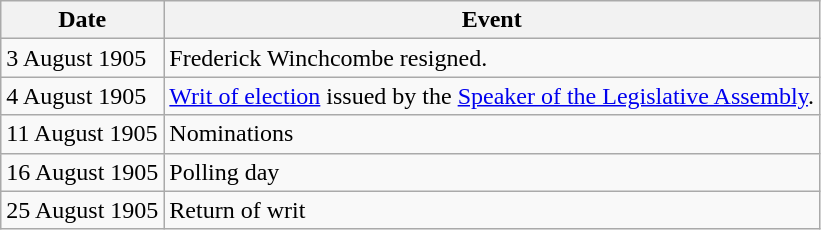<table class="wikitable">
<tr>
<th>Date</th>
<th>Event</th>
</tr>
<tr>
<td>3 August 1905</td>
<td>Frederick Winchcombe resigned.</td>
</tr>
<tr>
<td>4 August 1905</td>
<td><a href='#'>Writ of election</a> issued by the <a href='#'>Speaker of the Legislative Assembly</a>.</td>
</tr>
<tr>
<td>11 August 1905</td>
<td>Nominations</td>
</tr>
<tr>
<td>16 August 1905</td>
<td>Polling day</td>
</tr>
<tr>
<td>25 August 1905</td>
<td>Return of writ</td>
</tr>
</table>
